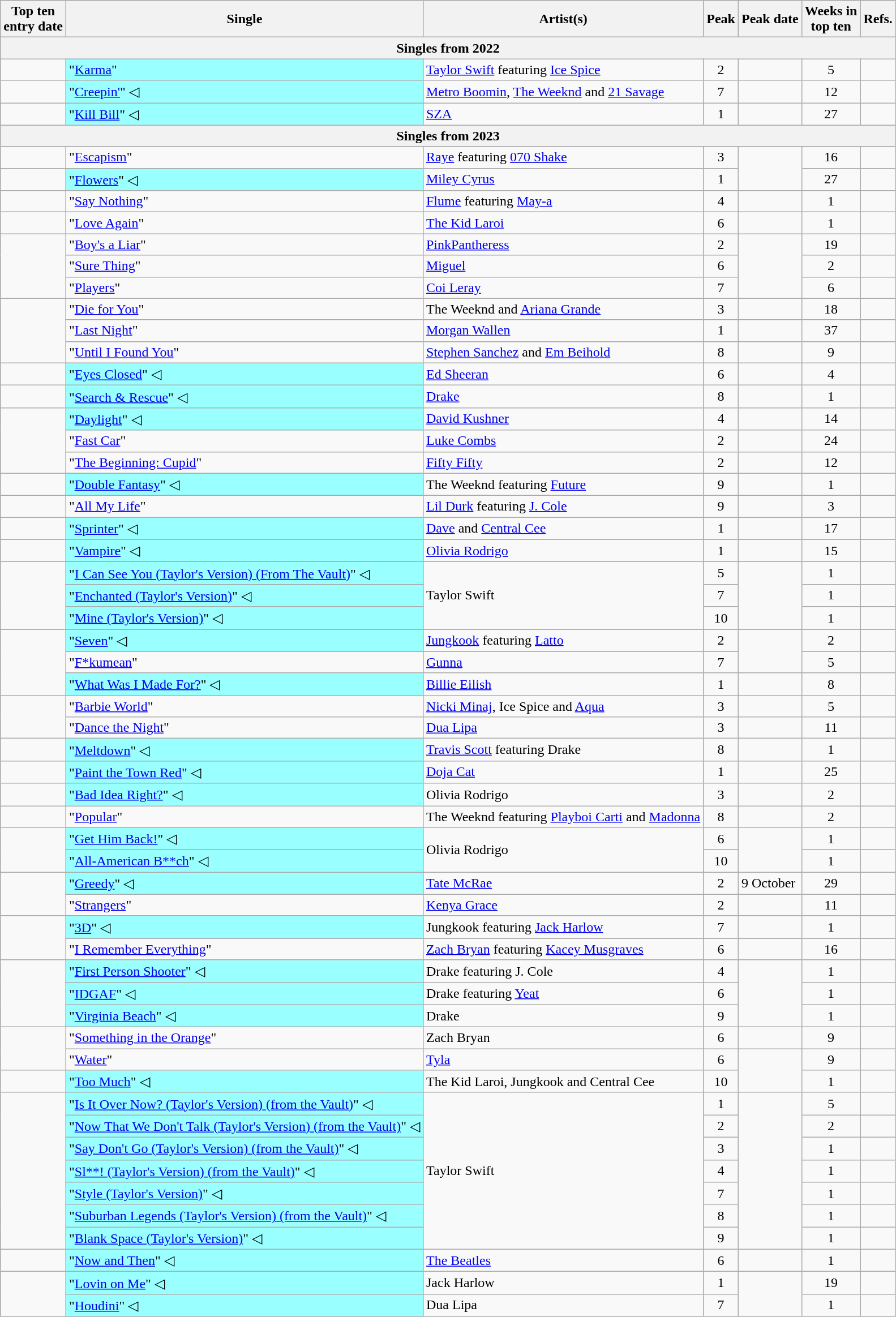<table class="wikitable sortable">
<tr>
<th>Top ten<br>entry date</th>
<th>Single</th>
<th>Artist(s)</th>
<th data-sort-type="number">Peak</th>
<th>Peak date</th>
<th data-sort-type="number">Weeks in<br>top ten</th>
<th>Refs.</th>
</tr>
<tr>
<th colspan="7">Singles from 2022</th>
</tr>
<tr>
<td></td>
<td style="background:#9ff;">"<a href='#'>Karma</a>"</td>
<td><a href='#'>Taylor Swift</a> featuring <a href='#'>Ice Spice</a></td>
<td style="text-align:center;">2</td>
<td></td>
<td style="text-align:center;">5</td>
<td></td>
</tr>
<tr>
<td></td>
<td style="background:#9ff;">"<a href='#'>Creepin'</a>" ◁</td>
<td><a href='#'>Metro Boomin</a>, <a href='#'>The Weeknd</a> and <a href='#'>21 Savage</a></td>
<td style="text-align:center;">7</td>
<td></td>
<td style="text-align:center;">12</td>
<td></td>
</tr>
<tr>
<td></td>
<td style="background:#9ff;">"<a href='#'>Kill Bill</a>" ◁</td>
<td><a href='#'>SZA</a></td>
<td style="text-align:center;">1</td>
<td></td>
<td style="text-align:center;">27</td>
<td> </td>
</tr>
<tr>
<th colspan="7">Singles from 2023</th>
</tr>
<tr>
<td></td>
<td>"<a href='#'>Escapism</a>"</td>
<td><a href='#'>Raye</a> featuring <a href='#'>070 Shake</a></td>
<td style="text-align:center;">3</td>
<td rowspan=2></td>
<td style="text-align:center;">16</td>
<td></td>
</tr>
<tr>
<td></td>
<td style="background:#9ff;">"<a href='#'>Flowers</a>" ◁</td>
<td><a href='#'>Miley Cyrus</a></td>
<td style="text-align:center;">1</td>
<td style="text-align:center;">27</td>
<td></td>
</tr>
<tr>
<td></td>
<td>"<a href='#'>Say Nothing</a>"</td>
<td><a href='#'>Flume</a> featuring <a href='#'>May-a</a></td>
<td style="text-align:center;">4</td>
<td></td>
<td style="text-align:center;">1</td>
<td></td>
</tr>
<tr>
<td></td>
<td>"<a href='#'>Love Again</a>"</td>
<td><a href='#'>The Kid Laroi</a></td>
<td style="text-align:center;">6</td>
<td></td>
<td style="text-align:center;">1</td>
<td></td>
</tr>
<tr>
<td rowspan="3"></td>
<td>"<a href='#'>Boy's a Liar</a>"</td>
<td><a href='#'>PinkPantheress</a></td>
<td style="text-align:center;">2</td>
<td rowspan=3></td>
<td style="text-align:center;">19</td>
<td> </td>
</tr>
<tr>
<td>"<a href='#'>Sure Thing</a>"</td>
<td><a href='#'>Miguel</a></td>
<td style="text-align:center;">6</td>
<td style="text-align:center;">2</td>
<td> </td>
</tr>
<tr>
<td>"<a href='#'>Players</a>"</td>
<td><a href='#'>Coi Leray</a></td>
<td style="text-align:center;">7</td>
<td style="text-align:center;">6</td>
<td> </td>
</tr>
<tr>
<td rowspan="3"></td>
<td>"<a href='#'>Die for You</a>"</td>
<td>The Weeknd and <a href='#'>Ariana Grande</a></td>
<td style="text-align:center;">3</td>
<td></td>
<td style="text-align:center;">18</td>
<td></td>
</tr>
<tr>
<td>"<a href='#'>Last Night</a>"</td>
<td><a href='#'>Morgan Wallen</a></td>
<td style="text-align:center;">1</td>
<td></td>
<td style="text-align:center;">37</td>
<td> </td>
</tr>
<tr>
<td>"<a href='#'>Until I Found You</a>"</td>
<td><a href='#'>Stephen Sanchez</a> and <a href='#'>Em Beihold</a></td>
<td style="text-align:center;">8</td>
<td></td>
<td style="text-align:center;">9</td>
<td> </td>
</tr>
<tr>
<td></td>
<td style="background:#9ff;">"<a href='#'>Eyes Closed</a>" ◁</td>
<td><a href='#'>Ed Sheeran</a></td>
<td style="text-align:center;">6</td>
<td></td>
<td style="text-align:center;">4</td>
<td></td>
</tr>
<tr>
<td></td>
<td style="background:#9ff;">"<a href='#'>Search & Rescue</a>" ◁</td>
<td><a href='#'>Drake</a></td>
<td style="text-align:center;">8</td>
<td></td>
<td style="text-align:center;">1</td>
<td></td>
</tr>
<tr>
<td rowspan="3"></td>
<td style="background:#9ff;">"<a href='#'>Daylight</a>" ◁</td>
<td><a href='#'>David Kushner</a></td>
<td style="text-align:center;">4</td>
<td></td>
<td style="text-align:center;">14</td>
<td> </td>
</tr>
<tr>
<td>"<a href='#'>Fast Car</a>"</td>
<td><a href='#'>Luke Combs</a></td>
<td style="text-align:center;">2</td>
<td></td>
<td style="text-align:center;">24</td>
<td> </td>
</tr>
<tr>
<td>"<a href='#'>The Beginning: Cupid</a>"</td>
<td><a href='#'>Fifty Fifty</a></td>
<td style="text-align:center;">2</td>
<td></td>
<td style="text-align:center;">12</td>
<td> </td>
</tr>
<tr>
<td></td>
<td style="background:#9ff;">"<a href='#'>Double Fantasy</a>" ◁</td>
<td>The Weeknd featuring <a href='#'>Future</a></td>
<td style="text-align:center;">9</td>
<td></td>
<td style="text-align:center;">1</td>
<td></td>
</tr>
<tr>
<td></td>
<td>"<a href='#'>All My Life</a>"</td>
<td><a href='#'>Lil Durk</a> featuring <a href='#'>J. Cole</a></td>
<td style="text-align:center;">9</td>
<td></td>
<td style="text-align:center;">3</td>
<td></td>
</tr>
<tr>
<td></td>
<td style="background:#9ff;">"<a href='#'>Sprinter</a>" ◁</td>
<td><a href='#'>Dave</a> and <a href='#'>Central Cee</a></td>
<td style="text-align:center;">1</td>
<td></td>
<td style="text-align:center;">17</td>
<td></td>
</tr>
<tr>
<td></td>
<td style="background:#9ff;">"<a href='#'>Vampire</a>" ◁</td>
<td><a href='#'>Olivia Rodrigo</a></td>
<td style="text-align:center;">1</td>
<td></td>
<td style="text-align:center;">15</td>
<td></td>
</tr>
<tr>
<td rowspan="3"></td>
<td style="background:#9ff;">"<a href='#'>I Can See You (Taylor's Version) (From The Vault)</a>" ◁</td>
<td rowspan="3">Taylor Swift</td>
<td style="text-align:center;">5</td>
<td rowspan=3></td>
<td style="text-align:center;">1</td>
<td></td>
</tr>
<tr>
<td style="background:#9ff;">"<a href='#'>Enchanted (Taylor's Version)</a>" ◁</td>
<td style="text-align:center;">7</td>
<td style="text-align:center;">1</td>
<td></td>
</tr>
<tr>
<td style="background:#9ff;">"<a href='#'>Mine (Taylor's Version)</a>" ◁</td>
<td style="text-align:center;">10</td>
<td style="text-align:center;">1</td>
<td></td>
</tr>
<tr>
<td rowspan="3"></td>
<td style="background:#9ff;">"<a href='#'>Seven</a>" ◁</td>
<td><a href='#'>Jungkook</a> featuring <a href='#'>Latto</a></td>
<td style="text-align:center;">2</td>
<td rowspan=2></td>
<td style="text-align:center;">2</td>
<td></td>
</tr>
<tr>
<td>"<a href='#'>F*kumean</a>"</td>
<td><a href='#'>Gunna</a></td>
<td style="text-align:center;">7</td>
<td style="text-align:center;">5</td>
<td></td>
</tr>
<tr>
<td style="background:#9ff;">"<a href='#'>What Was I Made For?</a>" ◁</td>
<td><a href='#'>Billie Eilish</a></td>
<td style="text-align:center;">1</td>
<td></td>
<td style="text-align:center;">8</td>
<td> </td>
</tr>
<tr>
<td rowspan="2"></td>
<td>"<a href='#'>Barbie World</a>"</td>
<td><a href='#'>Nicki Minaj</a>, Ice Spice and <a href='#'>Aqua</a></td>
<td style="text-align:center;">3</td>
<td></td>
<td style="text-align:center;">5</td>
<td></td>
</tr>
<tr>
<td>"<a href='#'>Dance the Night</a>"</td>
<td><a href='#'>Dua Lipa</a></td>
<td style="text-align:center;">3</td>
<td></td>
<td style="text-align:center;">11</td>
<td> </td>
</tr>
<tr>
<td></td>
<td style="background:#9ff;">"<a href='#'>Meltdown</a>" ◁</td>
<td><a href='#'>Travis Scott</a> featuring Drake</td>
<td style="text-align:center;">8</td>
<td></td>
<td style="text-align:center;">1</td>
<td></td>
</tr>
<tr>
<td></td>
<td style="background:#9ff;">"<a href='#'>Paint the Town Red</a>" ◁</td>
<td><a href='#'>Doja Cat</a></td>
<td style="text-align:center;">1</td>
<td></td>
<td style="text-align:center;">25</td>
<td> </td>
</tr>
<tr>
<td></td>
<td style="background:#9ff;">"<a href='#'>Bad Idea Right?</a>" ◁</td>
<td>Olivia Rodrigo</td>
<td style="text-align:center;">3</td>
<td></td>
<td style="text-align:center;">2</td>
<td> </td>
</tr>
<tr>
<td></td>
<td>"<a href='#'>Popular</a>"</td>
<td>The Weeknd featuring <a href='#'>Playboi Carti</a> and <a href='#'>Madonna</a></td>
<td style="text-align:center;">8</td>
<td></td>
<td style="text-align:center;">2</td>
<td> </td>
</tr>
<tr>
<td rowspan="2"></td>
<td style="background:#9ff;">"<a href='#'>Get Him Back!</a>" ◁</td>
<td rowspan="2">Olivia Rodrigo</td>
<td style="text-align:center;">6</td>
<td rowspan=2></td>
<td style="text-align:center;">1</td>
<td></td>
</tr>
<tr>
<td style="background:#9ff;">"<a href='#'>All-American B**ch</a>" ◁</td>
<td style="text-align:center;">10</td>
<td style="text-align:center;">1</td>
<td></td>
</tr>
<tr>
<td rowspan="2"></td>
<td style="background:#9ff;">"<a href='#'>Greedy</a>" ◁</td>
<td><a href='#'>Tate McRae</a></td>
<td style="text-align:center;">2</td>
<td>9 October</td>
<td style="text-align:center;">29</td>
<td> </td>
</tr>
<tr>
<td>"<a href='#'>Strangers</a>"</td>
<td><a href='#'>Kenya Grace</a></td>
<td style="text-align:center;">2</td>
<td></td>
<td style="text-align:center;">11</td>
<td> </td>
</tr>
<tr>
<td rowspan="2"></td>
<td style="background:#9ff;">"<a href='#'>3D</a>" ◁</td>
<td>Jungkook featuring <a href='#'>Jack Harlow</a></td>
<td style="text-align:center;">7</td>
<td></td>
<td style="text-align:center;">1</td>
<td></td>
</tr>
<tr>
<td>"<a href='#'>I Remember Everything</a>"</td>
<td><a href='#'>Zach Bryan</a> featuring <a href='#'>Kacey Musgraves</a></td>
<td style="text-align:center;">6</td>
<td></td>
<td style="text-align:center;">16</td>
<td> </td>
</tr>
<tr>
<td rowspan="3"></td>
<td style="background:#9ff;">"<a href='#'>First Person Shooter</a>" ◁</td>
<td>Drake featuring J. Cole</td>
<td style="text-align:center;">4</td>
<td rowspan=3></td>
<td style="text-align:center;">1</td>
<td></td>
</tr>
<tr>
<td style="background:#9ff;">"<a href='#'>IDGAF</a>" ◁</td>
<td>Drake featuring <a href='#'>Yeat</a></td>
<td style="text-align:center;">6</td>
<td style="text-align:center;">1</td>
<td></td>
</tr>
<tr>
<td style="background:#9ff;">"<a href='#'>Virginia Beach</a>" ◁</td>
<td>Drake</td>
<td style="text-align:center;">9</td>
<td style="text-align:center;">1</td>
<td></td>
</tr>
<tr>
<td rowspan="2"></td>
<td>"<a href='#'>Something in the Orange</a>"</td>
<td>Zach Bryan</td>
<td style="text-align:center;">6</td>
<td></td>
<td style="text-align:center;">9</td>
<td> </td>
</tr>
<tr>
<td>"<a href='#'>Water</a>"</td>
<td><a href='#'>Tyla</a></td>
<td style="text-align:center;">6</td>
<td rowspan=2></td>
<td style="text-align:center;">9</td>
<td></td>
</tr>
<tr>
<td></td>
<td style="background:#9ff;">"<a href='#'>Too Much</a>" ◁</td>
<td>The Kid Laroi, Jungkook and Central Cee</td>
<td style="text-align:center;">10</td>
<td style="text-align:center;">1</td>
<td></td>
</tr>
<tr>
<td rowspan="7"></td>
<td style="background:#9ff;">"<a href='#'>Is It Over Now? (Taylor's Version) (from the Vault)</a>" ◁</td>
<td rowspan=7">Taylor Swift</td>
<td style="text-align:center;">1</td>
<td rowspan=7></td>
<td style="text-align:center;">5</td>
<td></td>
</tr>
<tr>
<td style="background:#9ff;">"<a href='#'>Now That We Don't Talk (Taylor's Version) (from the Vault)</a>" ◁</td>
<td style="text-align:center;">2</td>
<td style="text-align:center;">2</td>
<td></td>
</tr>
<tr>
<td style="background:#9ff;">"<a href='#'>Say Don't Go (Taylor's Version) (from the Vault)</a>" ◁</td>
<td style="text-align:center;">3</td>
<td style="text-align:center;">1</td>
<td></td>
</tr>
<tr>
<td style="background:#9ff;">"<a href='#'>Sl**! (Taylor's Version) (from the Vault)</a>" ◁</td>
<td style="text-align:center;">4</td>
<td style="text-align:center;">1</td>
<td></td>
</tr>
<tr>
<td style="background:#9ff;">"<a href='#'>Style (Taylor's Version)</a>" ◁</td>
<td style="text-align:center;">7</td>
<td style="text-align:center;">1</td>
<td></td>
</tr>
<tr>
<td style="background:#9ff;">"<a href='#'>Suburban Legends (Taylor's Version) (from the Vault)</a>" ◁</td>
<td style="text-align:center;">8</td>
<td style="text-align:center;">1</td>
<td></td>
</tr>
<tr>
<td style="background:#9ff;">"<a href='#'>Blank Space (Taylor's Version)</a>" ◁</td>
<td style="text-align:center;">9</td>
<td style="text-align:center;">1</td>
<td></td>
</tr>
<tr>
<td></td>
<td style="background:#9ff;">"<a href='#'>Now and Then</a>" ◁</td>
<td><a href='#'>The Beatles</a></td>
<td style="text-align:center;">6</td>
<td></td>
<td style="text-align:center;">1</td>
<td></td>
</tr>
<tr>
<td rowspan="2"></td>
<td style="background:#9ff;">"<a href='#'>Lovin on Me</a>" ◁</td>
<td>Jack Harlow</td>
<td style="text-align:center;">1</td>
<td rowspan=2></td>
<td style="text-align:center;">19</td>
<td></td>
</tr>
<tr>
<td style="background:#9ff;">"<a href='#'>Houdini</a>" ◁</td>
<td>Dua Lipa</td>
<td style="text-align:center;">7</td>
<td style="text-align:center;">1</td>
<td></td>
</tr>
</table>
